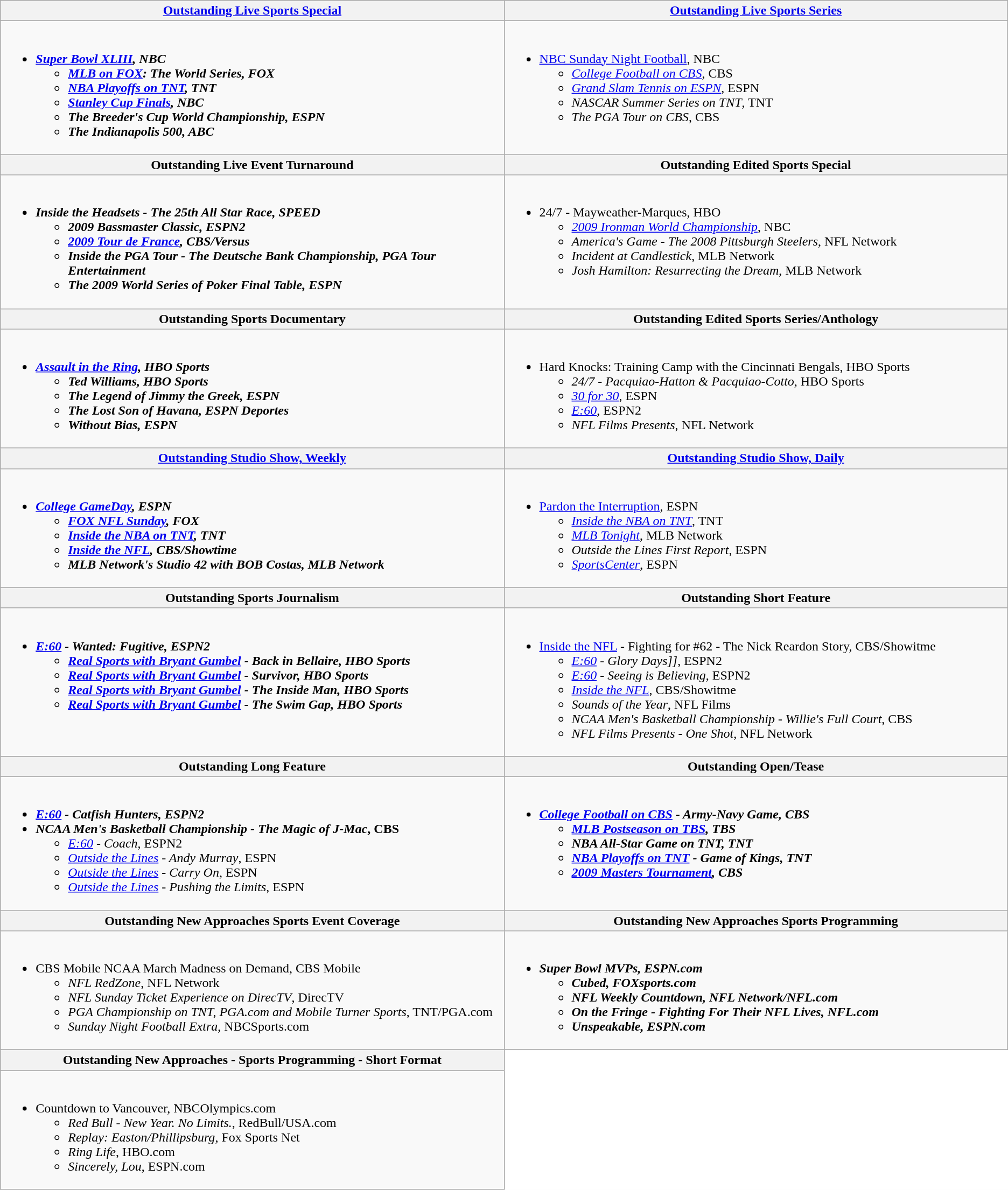<table class=wikitable>
<tr>
<th style="width:50%"><a href='#'>Outstanding Live Sports Special</a></th>
<th style="width:50%"><a href='#'>Outstanding Live Sports Series</a></th>
</tr>
<tr>
<td valign="top"><br><ul><li><strong><em><a href='#'>Super Bowl XLIII</a><em>, NBC<strong><ul><li></em><a href='#'>MLB on FOX</a>: The World Series<em>, FOX</li><li></em><a href='#'>NBA Playoffs on TNT</a><em>, TNT</li><li></em><a href='#'>Stanley Cup Finals</a><em>, NBC</li><li></em>The Breeder's Cup World Championship<em>, ESPN</li><li></em>The Indianapolis 500<em>, ABC</li></ul></li></ul></td>
<td valign="top"><br><ul><li></em></strong><a href='#'>NBC Sunday Night Football</a></em>, NBC</strong><ul><li><em><a href='#'>College Football on CBS</a></em>, CBS</li><li><em><a href='#'>Grand Slam Tennis on ESPN</a></em>, ESPN</li><li><em>NASCAR Summer Series on TNT</em>, TNT</li><li><em>The PGA Tour on CBS</em>, CBS</li></ul></li></ul></td>
</tr>
<tr>
<th style="width:50%">Outstanding Live Event Turnaround</th>
<th style="width:50%">Outstanding Edited Sports Special</th>
</tr>
<tr>
<td valign="top"><br><ul><li><strong><em>Inside the Headsets - The 25th All Star Race<em>, SPEED<strong><ul><li></em>2009 Bassmaster Classic<em>, ESPN2</li><li></em><a href='#'>2009 Tour de France</a><em>, CBS/Versus</li><li></em>Inside the PGA Tour - The Deutsche Bank Championship<em>, PGA Tour Entertainment</li><li></em>The 2009 World Series of Poker Final Table<em>, ESPN</li></ul></li></ul></td>
<td valign="top"><br><ul><li></em></strong>24/7 - Mayweather-Marques</em>, HBO</strong><ul><li><em><a href='#'>2009 Ironman World Championship</a></em>, NBC</li><li><em>America's Game - The 2008 Pittsburgh Steelers</em>, NFL Network</li><li><em>Incident at Candlestick</em>, MLB Network</li><li><em>Josh Hamilton: Resurrecting the Dream</em>, MLB Network</li></ul></li></ul></td>
</tr>
<tr>
<th style="width:50%">Outstanding Sports Documentary</th>
<th style="width:50%">Outstanding Edited Sports Series/Anthology</th>
</tr>
<tr>
<td valign="top"><br><ul><li><strong><em><a href='#'>Assault in the Ring</a><em>, HBO Sports<strong><ul><li></em>Ted Williams<em>, HBO Sports</li><li></em>The Legend of Jimmy the Greek<em>, ESPN</li><li></em>The Lost Son of Havana<em>, ESPN Deportes</li><li></em>Without Bias<em>, ESPN</li></ul></li></ul></td>
<td valign="top"><br><ul><li></em></strong>Hard Knocks: Training Camp with the Cincinnati Bengals</em>, HBO Sports</strong><ul><li><em>24/7 - Pacquiao-Hatton & Pacquiao-Cotto</em>, HBO Sports</li><li><em><a href='#'>30 for 30</a></em>, ESPN</li><li><em><a href='#'>E:60</a></em>, ESPN2</li><li><em>NFL Films Presents</em>, NFL Network</li></ul></li></ul></td>
</tr>
<tr>
<th style="width:50%"><a href='#'>Outstanding Studio Show, Weekly</a></th>
<th style="width:50%"><a href='#'>Outstanding Studio Show, Daily</a></th>
</tr>
<tr>
<td valign="top"><br><ul><li><strong><em><a href='#'>College GameDay</a><em>, ESPN<strong><ul><li></em><a href='#'>FOX NFL Sunday</a><em>, FOX</li><li></em><a href='#'>Inside the NBA on TNT</a><em>, TNT</li><li></em><a href='#'>Inside the NFL</a><em>, CBS/Showtime</li><li></em>MLB Network's Studio 42 with BOB Costas<em>, MLB Network</li></ul></li></ul></td>
<td valign="top"><br><ul><li></em></strong><a href='#'>Pardon the Interruption</a></em>, ESPN</strong><ul><li><em><a href='#'>Inside the NBA on TNT</a></em>, TNT</li><li><em><a href='#'>MLB Tonight</a></em>, MLB Network</li><li><em>Outside the Lines First Report</em>, ESPN</li><li><em><a href='#'>SportsCenter</a></em>, ESPN</li></ul></li></ul></td>
</tr>
<tr>
<th style="width:50%">Outstanding Sports Journalism</th>
<th style="width:50%">Outstanding Short Feature</th>
</tr>
<tr>
<td valign="top"><br><ul><li><strong><em><a href='#'>E:60</a> - Wanted: Fugitive<em>, ESPN2<strong><ul><li></em><a href='#'>Real Sports with Bryant Gumbel</a> - Back in Bellaire<em>, HBO Sports</li><li></em><a href='#'>Real Sports with Bryant Gumbel</a> - Survivor<em>, HBO Sports</li><li></em><a href='#'>Real Sports with Bryant Gumbel</a> - The Inside Man<em>, HBO Sports</li><li></em><a href='#'>Real Sports with Bryant Gumbel</a> - The Swim Gap<em>, HBO Sports</li></ul></li></ul></td>
<td valign="top"><br><ul><li></em></strong><a href='#'>Inside the NFL</a> - Fighting for #62 - The Nick Reardon Story</em>, CBS/Showitme</strong><ul><li><em><a href='#'>E:60</a> - Glory Days]]</em>, ESPN2</li><li><em><a href='#'>E:60</a> - Seeing is Believing</em>, ESPN2</li><li><em><a href='#'>Inside the NFL</a></em>, CBS/Showitme</li><li><em>Sounds of the Year</em>, NFL Films</li><li><em>NCAA Men's Basketball Championship - Willie's Full Court</em>, CBS</li><li><em>NFL Films Presents - One Shot</em>, NFL Network</li></ul></li></ul></td>
</tr>
<tr>
<th style="width:50%">Outstanding Long Feature</th>
<th style="width:50%">Outstanding Open/Tease</th>
</tr>
<tr>
<td valign="top"><br><ul><li><strong><em><a href='#'>E:60</a> - Catfish Hunters<em>, ESPN2<strong></li><li></em></strong>NCAA Men's Basketball Championship - The Magic of J-Mac</em>, CBS</strong><ul><li><em><a href='#'>E:60</a> - Coach</em>, ESPN2</li><li><em><a href='#'>Outside the Lines</a> - Andy Murray</em>, ESPN</li><li><em><a href='#'>Outside the Lines</a> - Carry On</em>, ESPN</li><li><em><a href='#'>Outside the Lines</a> - Pushing the Limits</em>, ESPN</li></ul></li></ul></td>
<td valign="top"><br><ul><li><strong><em><a href='#'>College Football on CBS</a> - Army-Navy Game<em>, CBS<strong><ul><li></em><a href='#'>MLB Postseason on TBS</a><em>, TBS</li><li></em>NBA All-Star Game on TNT<em>, TNT</li><li></em><a href='#'>NBA Playoffs on TNT</a> - Game of Kings<em>, TNT</li><li></em><a href='#'>2009 Masters Tournament</a><em>, CBS</li></ul></li></ul></td>
</tr>
<tr>
<th style="width:50%">Outstanding New Approaches Sports Event Coverage</th>
<th style="width:50%">Outstanding New Approaches Sports Programming</th>
</tr>
<tr>
<td valign="top"><br><ul><li></em></strong>CBS Mobile NCAA March Madness on Demand</em>, CBS Mobile</strong><ul><li><em>NFL RedZone</em>, NFL Network</li><li><em>NFL Sunday Ticket Experience on DirecTV</em>, DirecTV</li><li><em>PGA Championship on TNT, PGA.com and Mobile Turner Sports</em>, TNT/PGA.com</li><li><em>Sunday Night Football Extra</em>, NBCSports.com</li></ul></li></ul></td>
<td valign="top"><br><ul><li><strong><em>Super Bowl MVPs<em>, ESPN.com<strong><ul><li></em>Cubed<em>, FOXsports.com</li><li></em>NFL Weekly Countdown<em>, NFL Network/NFL.com</li><li></em>On the Fringe - Fighting For Their NFL Lives<em>, NFL.com</li><li></em>Unspeakable<em>, ESPN.com</li></ul></li></ul></td>
</tr>
<tr>
<th style="width:50%">Outstanding New Approaches - Sports Programming - Short Format</th>
<td style="background:#FFF; border-bottom:1px solid #FFF; border-right:1px solid #FFF"></td>
</tr>
<tr>
<td valign="top"><br><ul><li></em></strong>Countdown to Vancouver</em>, NBCOlympics.com</strong><ul><li><em>Red Bull - New Year. No Limits.</em>, RedBull/USA.com</li><li><em>Replay: Easton/Phillipsburg</em>, Fox Sports Net</li><li><em>Ring Life</em>, HBO.com</li><li><em>Sincerely, Lou</em>, ESPN.com</li></ul></li></ul></td>
<td style="background:#FFF; border-top:1px solid #FFF; border-bottom:1px solid #FFF; border-right:1px solid #FFF"></td>
</tr>
</table>
